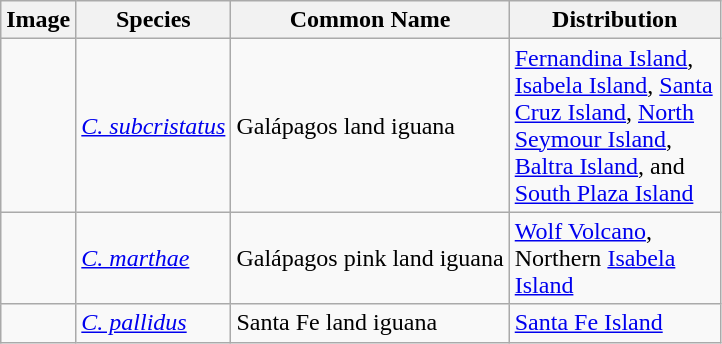<table class="wikitable">
<tr>
<th>Image</th>
<th>Species</th>
<th>Common Name</th>
<th ! style="width: 100pt;">Distribution</th>
</tr>
<tr>
<td></td>
<td><em><a href='#'>C. subcristatus</a></em></td>
<td>Galápagos land iguana</td>
<td><a href='#'>Fernandina Island</a>, <a href='#'>Isabela Island</a>, <a href='#'>Santa Cruz Island</a>, <a href='#'>North Seymour Island</a>, <a href='#'>Baltra Island</a>, and <a href='#'>South Plaza Island</a></td>
</tr>
<tr>
<td></td>
<td><em><a href='#'>C. marthae</a></em></td>
<td>Galápagos pink land iguana</td>
<td><a href='#'>Wolf Volcano</a>, Northern <a href='#'>Isabela Island</a></td>
</tr>
<tr>
<td></td>
<td><em><a href='#'>C. pallidus</a></em></td>
<td>Santa Fe land iguana</td>
<td><a href='#'>Santa Fe Island</a></td>
</tr>
</table>
